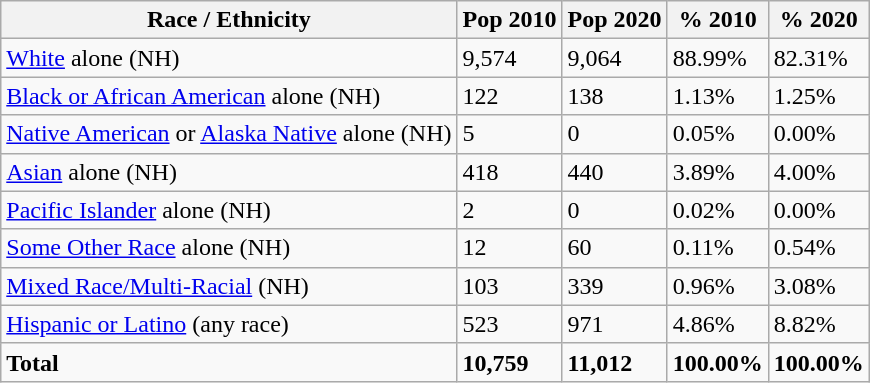<table class="wikitable">
<tr>
<th>Race / Ethnicity</th>
<th>Pop 2010</th>
<th>Pop 2020</th>
<th>% 2010</th>
<th>% 2020</th>
</tr>
<tr>
<td><a href='#'>White</a> alone (NH)</td>
<td>9,574</td>
<td>9,064</td>
<td>88.99%</td>
<td>82.31%</td>
</tr>
<tr>
<td><a href='#'>Black or African American</a> alone (NH)</td>
<td>122</td>
<td>138</td>
<td>1.13%</td>
<td>1.25%</td>
</tr>
<tr>
<td><a href='#'>Native American</a> or <a href='#'>Alaska Native</a> alone (NH)</td>
<td>5</td>
<td>0</td>
<td>0.05%</td>
<td>0.00%</td>
</tr>
<tr>
<td><a href='#'>Asian</a> alone (NH)</td>
<td>418</td>
<td>440</td>
<td>3.89%</td>
<td>4.00%</td>
</tr>
<tr>
<td><a href='#'>Pacific Islander</a> alone (NH)</td>
<td>2</td>
<td>0</td>
<td>0.02%</td>
<td>0.00%</td>
</tr>
<tr>
<td><a href='#'>Some Other Race</a> alone (NH)</td>
<td>12</td>
<td>60</td>
<td>0.11%</td>
<td>0.54%</td>
</tr>
<tr>
<td><a href='#'>Mixed Race/Multi-Racial</a> (NH)</td>
<td>103</td>
<td>339</td>
<td>0.96%</td>
<td>3.08%</td>
</tr>
<tr>
<td><a href='#'>Hispanic or Latino</a> (any race)</td>
<td>523</td>
<td>971</td>
<td>4.86%</td>
<td>8.82%</td>
</tr>
<tr>
<td><strong>Total</strong></td>
<td><strong>10,759</strong></td>
<td><strong>11,012</strong></td>
<td><strong>100.00%</strong></td>
<td><strong>100.00%</strong></td>
</tr>
</table>
